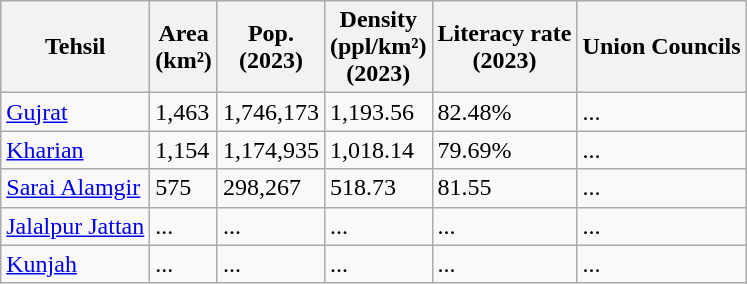<table class="wikitable sortable static-row-numbers static-row-header-hash">
<tr>
<th>Tehsil</th>
<th>Area<br>(km²)</th>
<th>Pop.<br>(2023)</th>
<th>Density<br>(ppl/km²)<br>(2023)</th>
<th>Literacy rate<br>(2023)</th>
<th>Union Councils</th>
</tr>
<tr>
<td><a href='#'>Gujrat</a></td>
<td>1,463</td>
<td>1,746,173</td>
<td>1,193.56</td>
<td>82.48%</td>
<td>...</td>
</tr>
<tr>
<td><a href='#'>Kharian</a></td>
<td>1,154</td>
<td>1,174,935</td>
<td>1,018.14</td>
<td>79.69%</td>
<td>...</td>
</tr>
<tr>
<td><a href='#'>Sarai Alamgir</a></td>
<td>575</td>
<td>298,267</td>
<td>518.73</td>
<td>81.55</td>
<td>...</td>
</tr>
<tr>
<td><a href='#'>Jalalpur Jattan</a></td>
<td>...</td>
<td>...</td>
<td>...</td>
<td>...</td>
<td>...</td>
</tr>
<tr>
<td><a href='#'>Kunjah</a></td>
<td>...</td>
<td>...</td>
<td>...</td>
<td>...</td>
<td>...</td>
</tr>
</table>
